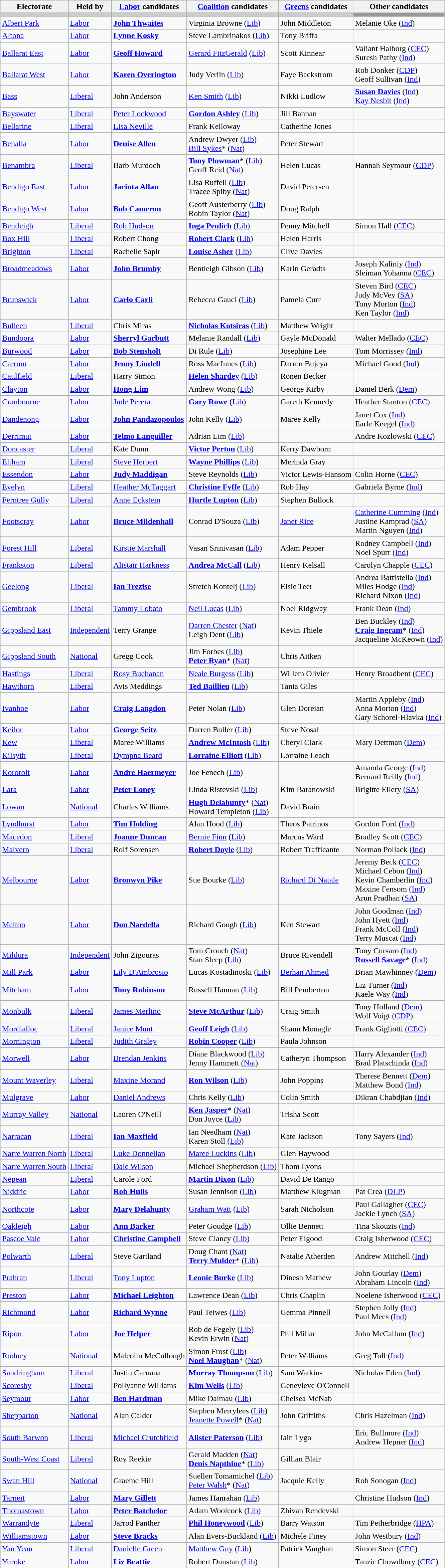<table class="wikitable">
<tr>
<th>Electorate</th>
<th>Held by</th>
<th><a href='#'>Labor</a> candidates</th>
<th><a href='#'>Coalition</a> candidates</th>
<th><a href='#'>Greens</a> candidates</th>
<th>Other candidates</th>
</tr>
<tr bgcolor="#cccccc">
<td></td>
<td></td>
<td></td>
<td></td>
<td></td>
<td bgcolor="#999999"></td>
</tr>
<tr>
<td><a href='#'>Albert Park</a></td>
<td><a href='#'>Labor</a></td>
<td><strong><a href='#'>John Thwaites</a></strong></td>
<td>Virginia Browne (<a href='#'>Lib</a>)</td>
<td>John Middleton</td>
<td>Melanie Oke (<a href='#'>Ind</a>)</td>
</tr>
<tr>
<td><a href='#'>Altona</a></td>
<td><a href='#'>Labor</a></td>
<td><strong><a href='#'>Lynne Kosky</a></strong></td>
<td>Steve Lambrinakos (<a href='#'>Lib</a>)</td>
<td>Tony Briffa</td>
<td></td>
</tr>
<tr>
<td><a href='#'>Ballarat East</a></td>
<td><a href='#'>Labor</a></td>
<td><strong><a href='#'>Geoff Howard</a></strong></td>
<td><a href='#'>Gerard FitzGerald</a> (<a href='#'>Lib</a>)</td>
<td>Scott Kinnear</td>
<td>Valiant Halborg (<a href='#'>CEC</a>) <br> Suresh Pathy (<a href='#'>Ind</a>)</td>
</tr>
<tr>
<td><a href='#'>Ballarat West</a></td>
<td><a href='#'>Labor</a></td>
<td><strong><a href='#'>Karen Overington</a></strong></td>
<td>Judy Verlin (<a href='#'>Lib</a>)</td>
<td>Faye Backstrom</td>
<td>Rob Donker (<a href='#'>CDP</a>) <br> Geoff Sullivan (<a href='#'>Ind</a>)</td>
</tr>
<tr>
<td><a href='#'>Bass</a></td>
<td><a href='#'>Liberal</a></td>
<td>John Anderson</td>
<td><a href='#'>Ken Smith</a> (<a href='#'>Lib</a>)</td>
<td>Nikki Ludlow</td>
<td><strong><a href='#'>Susan Davies</a></strong> (<a href='#'>Ind</a>) <br> <a href='#'>Kay Nesbit</a> (<a href='#'>Ind</a>)</td>
</tr>
<tr>
<td><a href='#'>Bayswater</a></td>
<td><a href='#'>Liberal</a></td>
<td><a href='#'>Peter Lockwood</a></td>
<td><strong><a href='#'>Gordon Ashley</a></strong> (<a href='#'>Lib</a>)</td>
<td>Jill Bannan</td>
<td></td>
</tr>
<tr>
<td><a href='#'>Bellarine</a></td>
<td><a href='#'>Liberal</a></td>
<td><a href='#'>Lisa Neville</a></td>
<td>Frank Kelloway</td>
<td>Catherine Jones</td>
<td></td>
</tr>
<tr>
<td><a href='#'>Benalla</a></td>
<td><a href='#'>Labor</a></td>
<td><strong><a href='#'>Denise Allen</a></strong></td>
<td>Andrew Dwyer (<a href='#'>Lib</a>) <br> <a href='#'>Bill Sykes</a>* (<a href='#'>Nat</a>)</td>
<td>Peter Stewart</td>
<td></td>
</tr>
<tr>
<td><a href='#'>Benambra</a></td>
<td><a href='#'>Liberal</a></td>
<td>Barb Murdoch</td>
<td><strong><a href='#'>Tony Plowman</a></strong>* (<a href='#'>Lib</a>) <br> Geoff Reid (<a href='#'>Nat</a>)</td>
<td>Helen Lucas</td>
<td>Hannah Seymour (<a href='#'>CDP</a>)</td>
</tr>
<tr>
<td><a href='#'>Bendigo East</a></td>
<td><a href='#'>Labor</a></td>
<td><strong><a href='#'>Jacinta Allan</a></strong></td>
<td>Lisa Ruffell (<a href='#'>Lib</a>) <br> Tracee Spiby (<a href='#'>Nat</a>)</td>
<td>David Petersen</td>
<td></td>
</tr>
<tr>
<td><a href='#'>Bendigo West</a></td>
<td><a href='#'>Labor</a></td>
<td><strong><a href='#'>Bob Cameron</a></strong></td>
<td>Geoff Austerberry (<a href='#'>Lib</a>) <br> Robin Taylor (<a href='#'>Nat</a>)</td>
<td>Doug Ralph</td>
<td></td>
</tr>
<tr>
<td><a href='#'>Bentleigh</a></td>
<td><a href='#'>Liberal</a></td>
<td><a href='#'>Rob Hudson</a></td>
<td><strong><a href='#'>Inga Peulich</a></strong> (<a href='#'>Lib</a>)</td>
<td>Penny Mitchell</td>
<td>Simon Hall (<a href='#'>CEC</a>)</td>
</tr>
<tr>
<td><a href='#'>Box Hill</a></td>
<td><a href='#'>Liberal</a></td>
<td>Robert Chong</td>
<td><strong><a href='#'>Robert Clark</a></strong> (<a href='#'>Lib</a>)</td>
<td>Helen Harris</td>
<td></td>
</tr>
<tr>
<td><a href='#'>Brighton</a></td>
<td><a href='#'>Liberal</a></td>
<td>Rachelle Sapir</td>
<td><strong><a href='#'>Louise Asher</a></strong> (<a href='#'>Lib</a>)</td>
<td>Clive Davies</td>
<td></td>
</tr>
<tr>
<td><a href='#'>Broadmeadows</a></td>
<td><a href='#'>Labor</a></td>
<td><strong><a href='#'>John Brumby</a></strong></td>
<td>Bentleigh Gibson (<a href='#'>Lib</a>)</td>
<td>Karin Geradts</td>
<td>Joseph Kaliniy (<a href='#'>Ind</a>) <br> Sleiman Yohanna (<a href='#'>CEC</a>)</td>
</tr>
<tr>
<td><a href='#'>Brunswick</a></td>
<td><a href='#'>Labor</a></td>
<td><strong><a href='#'>Carlo Carli</a></strong></td>
<td>Rebecca Gauci (<a href='#'>Lib</a>)</td>
<td>Pamela Curr</td>
<td>Steven Bird (<a href='#'>CEC</a>) <br> Judy McVey (<a href='#'>SA</a>) <br> Tony Morton (<a href='#'>Ind</a>) <br> Ken Taylor (<a href='#'>Ind</a>)</td>
</tr>
<tr>
<td><a href='#'>Bulleen</a></td>
<td><a href='#'>Liberal</a></td>
<td>Chris Miras</td>
<td><strong><a href='#'>Nicholas Kotsiras</a></strong> (<a href='#'>Lib</a>)</td>
<td>Matthew Wright</td>
<td></td>
</tr>
<tr>
<td><a href='#'>Bundoora</a></td>
<td><a href='#'>Labor</a></td>
<td><strong><a href='#'>Sherryl Garbutt</a></strong></td>
<td>Melanie Randall (<a href='#'>Lib</a>)</td>
<td>Gayle McDonald</td>
<td>Walter Mellado (<a href='#'>CEC</a>)</td>
</tr>
<tr>
<td><a href='#'>Burwood</a></td>
<td><a href='#'>Labor</a></td>
<td><strong><a href='#'>Bob Stensholt</a></strong></td>
<td>Di Rule (<a href='#'>Lib</a>)</td>
<td>Josephine Lee</td>
<td>Tom Morrissey (<a href='#'>Ind</a>)</td>
</tr>
<tr>
<td><a href='#'>Carrum</a></td>
<td><a href='#'>Labor</a></td>
<td><strong><a href='#'>Jenny Lindell</a></strong></td>
<td>Ross MacInnes (<a href='#'>Lib</a>)</td>
<td>Darren Bujeya</td>
<td>Michael Good (<a href='#'>Ind</a>)</td>
</tr>
<tr>
<td><a href='#'>Caulfield</a></td>
<td><a href='#'>Liberal</a></td>
<td>Harry Simon</td>
<td><strong><a href='#'>Helen Shardey</a></strong> (<a href='#'>Lib</a>)</td>
<td>Ronen Becker</td>
<td></td>
</tr>
<tr>
<td><a href='#'>Clayton</a></td>
<td><a href='#'>Labor</a></td>
<td><strong><a href='#'>Hong Lim</a></strong></td>
<td>Andrew Wong (<a href='#'>Lib</a>)</td>
<td>George Kirby</td>
<td>Daniel Berk (<a href='#'>Dem</a>)</td>
</tr>
<tr>
<td><a href='#'>Cranbourne</a></td>
<td><a href='#'>Labor</a></td>
<td><a href='#'>Jude Perera</a></td>
<td><strong><a href='#'>Gary Rowe</a></strong> (<a href='#'>Lib</a>)</td>
<td>Gareth Kennedy</td>
<td>Heather Stanton (<a href='#'>CEC</a>)</td>
</tr>
<tr>
<td><a href='#'>Dandenong</a></td>
<td><a href='#'>Labor</a></td>
<td><strong><a href='#'>John Pandazopoulos</a></strong></td>
<td>John Kelly (<a href='#'>Lib</a>)</td>
<td>Maree Kelly</td>
<td>Janet Cox (<a href='#'>Ind</a>) <br> Earle Keegel (<a href='#'>Ind</a>)</td>
</tr>
<tr>
<td><a href='#'>Derrimut</a></td>
<td><a href='#'>Labor</a></td>
<td><strong><a href='#'>Telmo Languiller</a></strong></td>
<td>Adrian Lim (<a href='#'>Lib</a>)</td>
<td></td>
<td>Andre Kozlowski (<a href='#'>CEC</a>)</td>
</tr>
<tr>
<td><a href='#'>Doncaster</a></td>
<td><a href='#'>Liberal</a></td>
<td>Kate Dunn</td>
<td><strong><a href='#'>Victor Perton</a></strong> (<a href='#'>Lib</a>)</td>
<td>Kerry Dawborn</td>
<td></td>
</tr>
<tr>
<td><a href='#'>Eltham</a></td>
<td><a href='#'>Liberal</a></td>
<td><a href='#'>Steve Herbert</a></td>
<td><strong><a href='#'>Wayne Phillips</a></strong> (<a href='#'>Lib</a>)</td>
<td>Merinda Gray</td>
<td></td>
</tr>
<tr>
<td><a href='#'>Essendon</a></td>
<td><a href='#'>Labor</a></td>
<td><strong><a href='#'>Judy Maddigan</a></strong></td>
<td>Steve Reynolds (<a href='#'>Lib</a>)</td>
<td>Victor Lewis-Hansom</td>
<td>Colin Horne (<a href='#'>CEC</a>)</td>
</tr>
<tr>
<td><a href='#'>Evelyn</a></td>
<td><a href='#'>Liberal</a></td>
<td><a href='#'>Heather McTaggart</a></td>
<td><strong><a href='#'>Christine Fyffe</a></strong> (<a href='#'>Lib</a>)</td>
<td>Rob Hay</td>
<td>Gabriela Byrne (<a href='#'>Ind</a>)</td>
</tr>
<tr>
<td><a href='#'>Ferntree Gully</a></td>
<td><a href='#'>Liberal</a></td>
<td><a href='#'>Anne Eckstein</a></td>
<td><strong><a href='#'>Hurtle Lupton</a></strong> (<a href='#'>Lib</a>)</td>
<td>Stephen Bullock</td>
<td></td>
</tr>
<tr>
<td><a href='#'>Footscray</a></td>
<td><a href='#'>Labor</a></td>
<td><strong><a href='#'>Bruce Mildenhall</a></strong></td>
<td>Conrad D'Souza (<a href='#'>Lib</a>)</td>
<td><a href='#'>Janet Rice</a></td>
<td><a href='#'>Catherine Cumming</a> (<a href='#'>Ind</a>) <br> Justine Kamprad (<a href='#'>SA</a>) <br> Martin Nguyen (<a href='#'>Ind</a>)</td>
</tr>
<tr>
<td><a href='#'>Forest Hill</a></td>
<td><a href='#'>Liberal</a></td>
<td><a href='#'>Kirstie Marshall</a></td>
<td>Vasan Srinivasan (<a href='#'>Lib</a>)</td>
<td>Adam Pepper</td>
<td>Rodney Campbell (<a href='#'>Ind</a>) <br> Noel Spurr (<a href='#'>Ind</a>)</td>
</tr>
<tr>
<td><a href='#'>Frankston</a></td>
<td><a href='#'>Liberal</a></td>
<td><a href='#'>Alistair Harkness</a></td>
<td><strong><a href='#'>Andrea McCall</a></strong> (<a href='#'>Lib</a>)</td>
<td>Henry Kelsall</td>
<td>Carolyn Chapple (<a href='#'>CEC</a>)</td>
</tr>
<tr>
<td><a href='#'>Geelong</a></td>
<td><a href='#'>Liberal</a></td>
<td><strong><a href='#'>Ian Trezise</a></strong></td>
<td>Stretch Kontelj (<a href='#'>Lib</a>)</td>
<td>Elsie Teer</td>
<td>Andrea Battistella (<a href='#'>Ind</a>) <br> Miles Hodge (<a href='#'>Ind</a>) <br> Richard Nixon (<a href='#'>Ind</a>)</td>
</tr>
<tr>
<td><a href='#'>Gembrook</a></td>
<td><a href='#'>Liberal</a></td>
<td><a href='#'>Tammy Lobato</a></td>
<td><a href='#'>Neil Lucas</a> (<a href='#'>Lib</a>)</td>
<td>Noel Ridgway</td>
<td>Frank Dean (<a href='#'>Ind</a>)</td>
</tr>
<tr>
<td><a href='#'>Gippsland East</a></td>
<td><a href='#'>Independent</a></td>
<td>Terry Grange</td>
<td><a href='#'>Darren Chester</a> (<a href='#'>Nat</a>) <br> Leigh Dent (<a href='#'>Lib</a>)</td>
<td>Kevin Thiele</td>
<td>Ben Buckley (<a href='#'>Ind</a>) <br> <strong><a href='#'>Craig Ingram</a></strong>* (<a href='#'>Ind</a>) <br> Jacqueline McKeown (<a href='#'>Ind</a>)</td>
</tr>
<tr>
<td><a href='#'>Gippsland South</a></td>
<td><a href='#'>National</a></td>
<td>Gregg Cook</td>
<td>Jim Forbes (<a href='#'>Lib</a>) <br> <strong><a href='#'>Peter Ryan</a></strong>* (<a href='#'>Nat</a>)</td>
<td>Chris Aitken</td>
<td></td>
</tr>
<tr>
<td><a href='#'>Hastings</a></td>
<td><a href='#'>Liberal</a></td>
<td><a href='#'>Rosy Buchanan</a></td>
<td><a href='#'>Neale Burgess</a> (<a href='#'>Lib</a>)</td>
<td>Willem Olivier</td>
<td>Henry Broadbent (<a href='#'>CEC</a>)</td>
</tr>
<tr>
<td><a href='#'>Hawthorn</a></td>
<td><a href='#'>Liberal</a></td>
<td>Avis Meddings</td>
<td><strong><a href='#'>Ted Baillieu</a></strong> (<a href='#'>Lib</a>)</td>
<td>Tania Giles</td>
<td></td>
</tr>
<tr>
<td><a href='#'>Ivanhoe</a></td>
<td><a href='#'>Labor</a></td>
<td><strong><a href='#'>Craig Langdon</a></strong></td>
<td>Peter Nolan (<a href='#'>Lib</a>)</td>
<td>Glen Doreian</td>
<td>Martin Appleby (<a href='#'>Ind</a>) <br> Anna Morton (<a href='#'>Ind</a>) <br> Gary Schorel-Hlavka (<a href='#'>Ind</a>)</td>
</tr>
<tr>
<td><a href='#'>Keilor</a></td>
<td><a href='#'>Labor</a></td>
<td><strong><a href='#'>George Seitz</a></strong></td>
<td>Darren Buller (<a href='#'>Lib</a>)</td>
<td>Steve Nosal</td>
<td></td>
</tr>
<tr>
<td><a href='#'>Kew</a></td>
<td><a href='#'>Liberal</a></td>
<td>Maree Williams</td>
<td><strong><a href='#'>Andrew McIntosh</a></strong> (<a href='#'>Lib</a>)</td>
<td>Cheryl Clark</td>
<td>Mary Dettman (<a href='#'>Dem</a>)</td>
</tr>
<tr>
<td><a href='#'>Kilsyth</a></td>
<td><a href='#'>Liberal</a></td>
<td><a href='#'>Dympna Beard</a></td>
<td><strong><a href='#'>Lorraine Elliott</a></strong> (<a href='#'>Lib</a>)</td>
<td>Lorraine Leach</td>
<td></td>
</tr>
<tr>
<td><a href='#'>Kororoit</a></td>
<td><a href='#'>Labor</a></td>
<td><strong><a href='#'>Andre Haermeyer</a></strong></td>
<td>Joe Fenech (<a href='#'>Lib</a>)</td>
<td></td>
<td>Amanda George (<a href='#'>Ind</a>) <br> Bernard Reilly (<a href='#'>Ind</a>)</td>
</tr>
<tr>
<td><a href='#'>Lara</a></td>
<td><a href='#'>Labor</a></td>
<td><strong><a href='#'>Peter Loney</a></strong></td>
<td>Linda Ristevski (<a href='#'>Lib</a>)</td>
<td>Kim Baranowski</td>
<td>Brigitte Ellery (<a href='#'>SA</a>)</td>
</tr>
<tr>
<td><a href='#'>Lowan</a></td>
<td><a href='#'>National</a></td>
<td>Charles Williams</td>
<td><strong><a href='#'>Hugh Delahunty</a></strong>* (<a href='#'>Nat</a>) <br> Howard Templeton (<a href='#'>Lib</a>)</td>
<td>David Brain</td>
<td></td>
</tr>
<tr>
<td><a href='#'>Lyndhurst</a></td>
<td><a href='#'>Labor</a></td>
<td><strong><a href='#'>Tim Holding</a></strong></td>
<td>Alan Hood (<a href='#'>Lib</a>)</td>
<td>Theos Patrinos</td>
<td>Gordon Ford (<a href='#'>Ind</a>)</td>
</tr>
<tr>
<td><a href='#'>Macedon</a></td>
<td><a href='#'>Liberal</a></td>
<td><strong><a href='#'>Joanne Duncan</a></strong></td>
<td><a href='#'>Bernie Finn</a> (<a href='#'>Lib</a>)</td>
<td>Marcus Ward</td>
<td>Bradley Scott (<a href='#'>CEC</a>)</td>
</tr>
<tr>
<td><a href='#'>Malvern</a></td>
<td><a href='#'>Liberal</a></td>
<td>Rolf Sorensen</td>
<td><strong><a href='#'>Robert Doyle</a></strong> (<a href='#'>Lib</a>)</td>
<td>Robert Trafficante</td>
<td>Norman Pollack (<a href='#'>Ind</a>)</td>
</tr>
<tr>
<td><a href='#'>Melbourne</a></td>
<td><a href='#'>Labor</a></td>
<td><strong><a href='#'>Bronwyn Pike</a></strong></td>
<td>Sue Bourke (<a href='#'>Lib</a>)</td>
<td><a href='#'>Richard Di Natale</a></td>
<td>Jeremy Beck (<a href='#'>CEC</a>) <br> Michael Cebon (<a href='#'>Ind</a>) <br> Kevin Chamberlin (<a href='#'>Ind</a>) <br> Maxine Fensom (<a href='#'>Ind</a>) <br> Arun Pradhan (<a href='#'>SA</a>)</td>
</tr>
<tr>
<td><a href='#'>Melton</a></td>
<td><a href='#'>Labor</a></td>
<td><strong><a href='#'>Don Nardella</a></strong></td>
<td>Richard Gough (<a href='#'>Lib</a>)</td>
<td>Ken Stewart</td>
<td>John Goodman (<a href='#'>Ind</a>) <br> John Hyett (<a href='#'>Ind</a>) <br> Frank McColl (<a href='#'>Ind</a>) <br> Terry Muscat (<a href='#'>Ind</a>)</td>
</tr>
<tr>
<td><a href='#'>Mildura</a></td>
<td><a href='#'>Independent</a></td>
<td>John Zigouras</td>
<td>Tom Crouch (<a href='#'>Nat</a>) <br> Stan Sleep (<a href='#'>Lib</a>)</td>
<td>Bruce Rivendell</td>
<td>Tony Cursaro (<a href='#'>Ind</a>) <br> <strong><a href='#'>Russell Savage</a></strong>* (<a href='#'>Ind</a>)</td>
</tr>
<tr>
<td><a href='#'>Mill Park</a></td>
<td><a href='#'>Labor</a></td>
<td><a href='#'>Lily D'Ambrosio</a></td>
<td>Lucas Kostadinoski (<a href='#'>Lib</a>)</td>
<td><a href='#'>Berhan Ahmed</a></td>
<td>Brian Mawhinney (<a href='#'>Dem</a>)</td>
</tr>
<tr>
<td><a href='#'>Mitcham</a></td>
<td><a href='#'>Labor</a></td>
<td><strong><a href='#'>Tony Robinson</a></strong></td>
<td>Russell Hannan (<a href='#'>Lib</a>)</td>
<td>Bill Pemberton</td>
<td>Liz Turner (<a href='#'>Ind</a>) <br> Kaele Way (<a href='#'>Ind</a>)</td>
</tr>
<tr>
<td><a href='#'>Monbulk</a></td>
<td><a href='#'>Liberal</a></td>
<td><a href='#'>James Merlino</a></td>
<td><strong><a href='#'>Steve McArthur</a></strong> (<a href='#'>Lib</a>)</td>
<td>Craig Smith</td>
<td>Tony Holland (<a href='#'>Dem</a>) <br> Wolf Voigt (<a href='#'>CDP</a>)</td>
</tr>
<tr>
<td><a href='#'>Mordialloc</a></td>
<td><a href='#'>Liberal</a></td>
<td><a href='#'>Janice Munt</a></td>
<td><strong><a href='#'>Geoff Leigh</a></strong> (<a href='#'>Lib</a>)</td>
<td>Shaun Monagle</td>
<td>Frank Gigliotti (<a href='#'>CEC</a>)</td>
</tr>
<tr>
<td><a href='#'>Mornington</a></td>
<td><a href='#'>Liberal</a></td>
<td><a href='#'>Judith Graley</a></td>
<td><strong><a href='#'>Robin Cooper</a></strong> (<a href='#'>Lib</a>)</td>
<td>Paula Johnson</td>
<td></td>
</tr>
<tr>
<td><a href='#'>Morwell</a></td>
<td><a href='#'>Labor</a></td>
<td><a href='#'>Brendan Jenkins</a></td>
<td>Diane Blackwood (<a href='#'>Lib</a>) <br> Jenny Hammett (<a href='#'>Nat</a>)</td>
<td>Catheryn Thompson</td>
<td>Harry Alexander (<a href='#'>Ind</a>) <br> Brad Platschinda (<a href='#'>Ind</a>)</td>
</tr>
<tr>
<td><a href='#'>Mount Waverley</a></td>
<td><a href='#'>Liberal</a></td>
<td><a href='#'>Maxine Morand</a></td>
<td><strong><a href='#'>Ron Wilson</a></strong> (<a href='#'>Lib</a>)</td>
<td>John Poppins</td>
<td>Therese Bennett (<a href='#'>Dem</a>) <br> Matthew Bond (<a href='#'>Ind</a>)</td>
</tr>
<tr>
<td><a href='#'>Mulgrave</a></td>
<td><a href='#'>Labor</a></td>
<td><a href='#'>Daniel Andrews</a></td>
<td>Chris Kelly (<a href='#'>Lib</a>)</td>
<td>Colin Smith</td>
<td>Dikran Chabdjian (<a href='#'>Ind</a>)</td>
</tr>
<tr>
<td><a href='#'>Murray Valley</a></td>
<td><a href='#'>National</a></td>
<td>Lauren O'Neill</td>
<td><strong><a href='#'>Ken Jasper</a></strong>* (<a href='#'>Nat</a>) <br> Don Joyce (<a href='#'>Lib</a>)</td>
<td>Trisha Scott</td>
<td></td>
</tr>
<tr>
<td><a href='#'>Narracan</a></td>
<td><a href='#'>Liberal</a></td>
<td><strong><a href='#'>Ian Maxfield</a></strong></td>
<td>Ian Needham (<a href='#'>Nat</a>) <br> Karen Stoll (<a href='#'>Lib</a>)</td>
<td>Kate Jackson</td>
<td>Tony Sayers (<a href='#'>Ind</a>)</td>
</tr>
<tr>
<td><a href='#'>Narre Warren North</a></td>
<td><a href='#'>Liberal</a></td>
<td><a href='#'>Luke Donnellan</a></td>
<td><a href='#'>Maree Luckins</a> (<a href='#'>Lib</a>)</td>
<td>Glen Haywood</td>
<td></td>
</tr>
<tr>
<td><a href='#'>Narre Warren South</a></td>
<td><a href='#'>Liberal</a></td>
<td><a href='#'>Dale Wilson</a></td>
<td>Michael Shepherdson (<a href='#'>Lib</a>)</td>
<td>Thom Lyons</td>
<td></td>
</tr>
<tr>
<td><a href='#'>Nepean</a></td>
<td><a href='#'>Liberal</a></td>
<td>Carole Ford</td>
<td><strong><a href='#'>Martin Dixon</a></strong> (<a href='#'>Lib</a>)</td>
<td>David De Rango</td>
<td></td>
</tr>
<tr>
<td><a href='#'>Niddrie</a></td>
<td><a href='#'>Labor</a></td>
<td><strong><a href='#'>Rob Hulls</a></strong></td>
<td>Susan Jennison (<a href='#'>Lib</a>)</td>
<td>Matthew Klugman</td>
<td>Pat Crea (<a href='#'>DLP</a>)</td>
</tr>
<tr>
<td><a href='#'>Northcote</a></td>
<td><a href='#'>Labor</a></td>
<td><strong><a href='#'>Mary Delahunty</a></strong></td>
<td><a href='#'>Graham Watt</a> (<a href='#'>Lib</a>)</td>
<td>Sarah Nicholson</td>
<td>Paul Gallagher (<a href='#'>CEC</a>) <br> Jackie Lynch (<a href='#'>SA</a>)</td>
</tr>
<tr>
<td><a href='#'>Oakleigh</a></td>
<td><a href='#'>Labor</a></td>
<td><strong><a href='#'>Ann Barker</a></strong></td>
<td>Peter Goudge (<a href='#'>Lib</a>)</td>
<td>Ollie Bennett</td>
<td>Tina Skouzis (<a href='#'>Ind</a>)</td>
</tr>
<tr>
<td><a href='#'>Pascoe Vale</a></td>
<td><a href='#'>Labor</a></td>
<td><strong><a href='#'>Christine Campbell</a></strong></td>
<td>Steve Clancy (<a href='#'>Lib</a>)</td>
<td>Peter Elgood</td>
<td>Craig Isherwood (<a href='#'>CEC</a>)</td>
</tr>
<tr>
<td><a href='#'>Polwarth</a></td>
<td><a href='#'>Liberal</a></td>
<td>Steve Gartland</td>
<td>Doug Chant (<a href='#'>Nat</a>) <br> <strong><a href='#'>Terry Mulder</a></strong>* (<a href='#'>Lib</a>)</td>
<td>Natalie Atherden</td>
<td>Andrew Mitchell (<a href='#'>Ind</a>)</td>
</tr>
<tr>
<td><a href='#'>Prahran</a></td>
<td><a href='#'>Liberal</a></td>
<td><a href='#'>Tony Lupton</a></td>
<td><strong><a href='#'>Leonie Burke</a></strong> (<a href='#'>Lib</a>)</td>
<td>Dinesh Mathew</td>
<td>John Gourlay (<a href='#'>Dem</a>) <br> Abraham Lincoln (<a href='#'>Ind</a>)</td>
</tr>
<tr>
<td><a href='#'>Preston</a></td>
<td><a href='#'>Labor</a></td>
<td><strong><a href='#'>Michael Leighton</a></strong></td>
<td>Lawrence Dean (<a href='#'>Lib</a>)</td>
<td>Chris Chaplin</td>
<td>Noelene Isherwood (<a href='#'>CEC</a>)</td>
</tr>
<tr>
<td><a href='#'>Richmond</a></td>
<td><a href='#'>Labor</a></td>
<td><strong><a href='#'>Richard Wynne</a></strong></td>
<td>Paul Teiwes (<a href='#'>Lib</a>)</td>
<td>Gemma Pinnell</td>
<td>Stephen Jolly (<a href='#'>Ind</a>) <br> Paul Mees (<a href='#'>Ind</a>)</td>
</tr>
<tr>
<td><a href='#'>Ripon</a></td>
<td><a href='#'>Labor</a></td>
<td><strong><a href='#'>Joe Helper</a></strong></td>
<td>Rob de Fegely (<a href='#'>Lib</a>) <br> Kevin Erwin (<a href='#'>Nat</a>)</td>
<td>Phil Millar</td>
<td>John McCallum (<a href='#'>Ind</a>)</td>
</tr>
<tr>
<td><a href='#'>Rodney</a></td>
<td><a href='#'>National</a></td>
<td>Malcolm McCullough</td>
<td>Simon Frost (<a href='#'>Lib</a>) <br> <strong><a href='#'>Noel Maughan</a></strong>* (<a href='#'>Nat</a>)</td>
<td>Peter Williams</td>
<td>Greg Toll (<a href='#'>Ind</a>)</td>
</tr>
<tr>
<td><a href='#'>Sandringham</a></td>
<td><a href='#'>Liberal</a></td>
<td>Justin Caruana</td>
<td><strong><a href='#'>Murray Thompson</a></strong> (<a href='#'>Lib</a>)</td>
<td>Sam Watkins</td>
<td>Nicholas Eden (<a href='#'>Ind</a>)</td>
</tr>
<tr>
<td><a href='#'>Scoresby</a></td>
<td><a href='#'>Liberal</a></td>
<td>Pollyanne Williams</td>
<td><strong><a href='#'>Kim Wells</a></strong> (<a href='#'>Lib</a>)</td>
<td>Genevieve O'Connell</td>
<td></td>
</tr>
<tr>
<td><a href='#'>Seymour</a></td>
<td><a href='#'>Labor</a></td>
<td><strong><a href='#'>Ben Hardman</a></strong></td>
<td>Mike Dalmau (<a href='#'>Lib</a>)</td>
<td>Chelsea McNab</td>
<td></td>
</tr>
<tr>
<td><a href='#'>Shepparton</a></td>
<td><a href='#'>National</a></td>
<td>Alan Calder</td>
<td>Stephen Merrylees (<a href='#'>Lib</a>) <br> <a href='#'>Jeanette Powell</a>* (<a href='#'>Nat</a>)</td>
<td>John Griffiths</td>
<td>Chris Hazelman (<a href='#'>Ind</a>)</td>
</tr>
<tr>
<td><a href='#'>South Barwon</a></td>
<td><a href='#'>Liberal</a></td>
<td><a href='#'>Michael Crutchfield</a></td>
<td><strong><a href='#'>Alister Paterson</a></strong> (<a href='#'>Lib</a>)</td>
<td>Iain Lygo</td>
<td>Eric Bullmore (<a href='#'>Ind</a>) <br> Andrew Hepner (<a href='#'>Ind</a>)</td>
</tr>
<tr>
<td><a href='#'>South-West Coast</a></td>
<td><a href='#'>Liberal</a></td>
<td>Roy Reekie</td>
<td>Gerald Madden (<a href='#'>Nat</a>) <br> <strong><a href='#'>Denis Napthine</a></strong>* (<a href='#'>Lib</a>)</td>
<td>Gillian Blair</td>
<td></td>
</tr>
<tr>
<td><a href='#'>Swan Hill</a></td>
<td><a href='#'>National</a></td>
<td>Graeme Hill</td>
<td>Suellen Tomamichel (<a href='#'>Lib</a>) <br> <a href='#'>Peter Walsh</a>* (<a href='#'>Nat</a>)</td>
<td>Jacquie Kelly</td>
<td>Rob Sonogan (<a href='#'>Ind</a>)</td>
</tr>
<tr>
<td><a href='#'>Tarneit</a></td>
<td><a href='#'>Labor</a></td>
<td><strong><a href='#'>Mary Gillett</a></strong></td>
<td>James Hanrahan (<a href='#'>Lib</a>)</td>
<td></td>
<td>Christine Hudson (<a href='#'>Ind</a>)</td>
</tr>
<tr>
<td><a href='#'>Thomastown</a></td>
<td><a href='#'>Labor</a></td>
<td><strong><a href='#'>Peter Batchelor</a></strong></td>
<td>Adam Woolcock (<a href='#'>Lib</a>)</td>
<td>Zhivan Rendevski</td>
<td></td>
</tr>
<tr>
<td><a href='#'>Warrandyte</a></td>
<td><a href='#'>Liberal</a></td>
<td>Jarrod Panther</td>
<td><strong><a href='#'>Phil Honeywood</a></strong> (<a href='#'>Lib</a>)</td>
<td>Barry Watson</td>
<td>Tim Petherbridge (<a href='#'>HPA</a>)</td>
</tr>
<tr>
<td><a href='#'>Williamstown</a></td>
<td><a href='#'>Labor</a></td>
<td><strong><a href='#'>Steve Bracks</a></strong></td>
<td>Alan Evers-Buckland (<a href='#'>Lib</a>)</td>
<td>Michele Finey</td>
<td>John Westbury (<a href='#'>Ind</a>)</td>
</tr>
<tr>
<td><a href='#'>Yan Yean</a></td>
<td><a href='#'>Liberal</a></td>
<td><a href='#'>Danielle Green</a></td>
<td><a href='#'>Matthew Guy</a> (<a href='#'>Lib</a>)</td>
<td>Patrick Vaughan</td>
<td>Simon Steer (<a href='#'>CEC</a>)</td>
</tr>
<tr>
<td><a href='#'>Yuroke</a></td>
<td><a href='#'>Labor</a></td>
<td><strong><a href='#'>Liz Beattie</a></strong></td>
<td>Robert Dunstan (<a href='#'>Lib</a>)</td>
<td></td>
<td>Tanzir Chowdhury (<a href='#'>CEC</a>)</td>
</tr>
</table>
